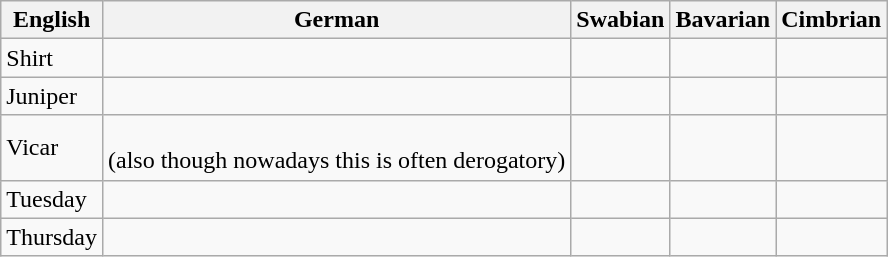<table class="wikitable">
<tr>
<th>English</th>
<th>German</th>
<th>Swabian</th>
<th>Bavarian</th>
<th>Cimbrian</th>
</tr>
<tr>
<td>Shirt</td>
<td></td>
<td></td>
<td></td>
<td></td>
</tr>
<tr>
<td>Juniper</td>
<td></td>
<td></td>
<td></td>
<td></td>
</tr>
<tr>
<td>Vicar</td>
<td><br> (also  though nowadays this is often derogatory)</td>
<td></td>
<td></td>
<td></td>
</tr>
<tr>
<td>Tuesday</td>
<td></td>
<td></td>
<td></td>
<td></td>
</tr>
<tr>
<td>Thursday</td>
<td></td>
<td></td>
<td></td>
<td></td>
</tr>
</table>
